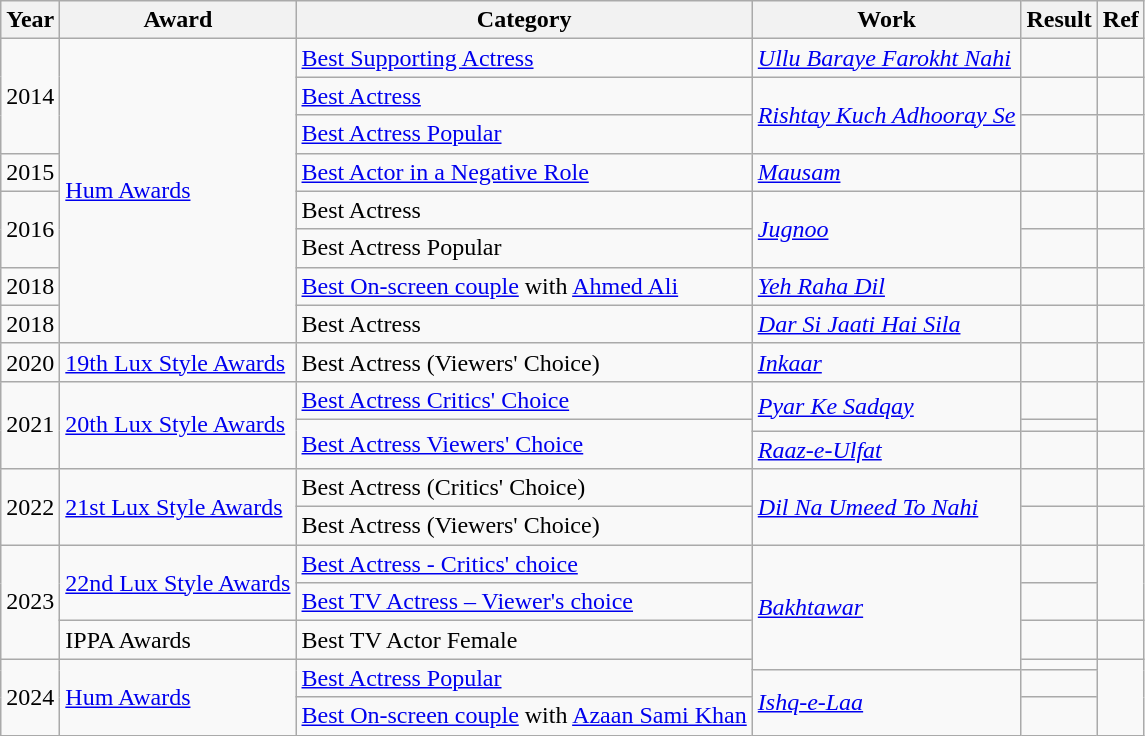<table class="wikitable plainrowheaders">
<tr style="text-align:center;">
<th scope="col">Year</th>
<th scope="col">Award</th>
<th scope="col">Category</th>
<th scope="col">Work</th>
<th scope="col">Result</th>
<th class="unsortable" scope="col">Ref</th>
</tr>
<tr>
<td rowspan="3">2014</td>
<td rowspan="8"><a href='#'>Hum Awards</a></td>
<td><a href='#'>Best Supporting Actress</a></td>
<td scope="row"><em><a href='#'>Ullu Baraye Farokht Nahi</a></em></td>
<td></td>
<td></td>
</tr>
<tr>
<td><a href='#'>Best Actress</a></td>
<td rowspan="2" scope="row"><em><a href='#'>Rishtay Kuch Adhooray Se</a></em></td>
<td></td>
<td></td>
</tr>
<tr>
<td><a href='#'>Best Actress Popular</a></td>
<td></td>
<td></td>
</tr>
<tr>
<td>2015</td>
<td><a href='#'>Best Actor in a Negative Role</a></td>
<td scope="row"><em><a href='#'>Mausam</a></em></td>
<td></td>
<td></td>
</tr>
<tr>
<td rowspan=2>2016</td>
<td>Best Actress</td>
<td rowspan="2" scope="row"><em><a href='#'>Jugnoo</a></em></td>
<td></td>
<td></td>
</tr>
<tr>
<td>Best Actress Popular</td>
<td></td>
<td></td>
</tr>
<tr>
<td>2018</td>
<td><a href='#'>Best On-screen couple</a> with <a href='#'>Ahmed Ali</a></td>
<td scope="row"><em><a href='#'>Yeh Raha Dil</a></em></td>
<td></td>
<td></td>
</tr>
<tr>
<td>2018</td>
<td>Best Actress</td>
<td scope="row"><em><a href='#'>Dar Si Jaati Hai Sila</a></em></td>
<td></td>
<td></td>
</tr>
<tr>
<td>2020</td>
<td><a href='#'>19th Lux Style Awards</a></td>
<td>Best Actress (Viewers' Choice)</td>
<td><em><a href='#'>Inkaar</a></em></td>
<td></td>
<td></td>
</tr>
<tr>
<td rowspan="3">2021</td>
<td rowspan="3"><a href='#'>20th Lux Style Awards</a></td>
<td><a href='#'>Best Actress Critics' Choice</a></td>
<td rowspan="2"><em><a href='#'>Pyar Ke Sadqay</a></em></td>
<td></td>
<td rowspan="2"></td>
</tr>
<tr>
<td rowspan="2"><a href='#'>Best Actress Viewers' Choice</a></td>
<td></td>
</tr>
<tr>
<td><em><a href='#'>Raaz-e-Ulfat</a></em></td>
<td></td>
<td></td>
</tr>
<tr>
<td rowspan="2">2022</td>
<td rowspan="2"><a href='#'>21st Lux Style Awards</a></td>
<td>Best Actress (Critics' Choice)</td>
<td rowspan="2"><em><a href='#'>Dil Na Umeed To Nahi</a></em></td>
<td></td>
<td></td>
</tr>
<tr>
<td>Best Actress (Viewers' Choice)</td>
<td></td>
<td></td>
</tr>
<tr>
<td rowspan="3">2023</td>
<td rowspan="2"><a href='#'>22nd Lux Style Awards</a></td>
<td><a href='#'>Best Actress - Critics' choice</a></td>
<td rowspan="4"><em><a href='#'>Bakhtawar</a></em></td>
<td></td>
<td rowspan="2"></td>
</tr>
<tr>
<td><a href='#'>Best TV Actress – Viewer's choice</a></td>
<td></td>
</tr>
<tr>
<td rowspan="1">IPPA Awards</td>
<td>Best TV Actor Female</td>
<td></td>
<td rowspan="1"></td>
</tr>
<tr>
<td rowspan="3">2024</td>
<td rowspan="3"><a href='#'>Hum Awards</a></td>
<td rowspan="2"><a href='#'>Best Actress Popular</a></td>
<td></td>
<td rowspan="3"> <br> </td>
</tr>
<tr>
<td rowspan="2"><em><a href='#'>Ishq-e-Laa</a></em></td>
<td></td>
</tr>
<tr>
<td><a href='#'>Best On-screen couple</a> with <a href='#'>Azaan Sami Khan</a></td>
<td></td>
</tr>
</table>
